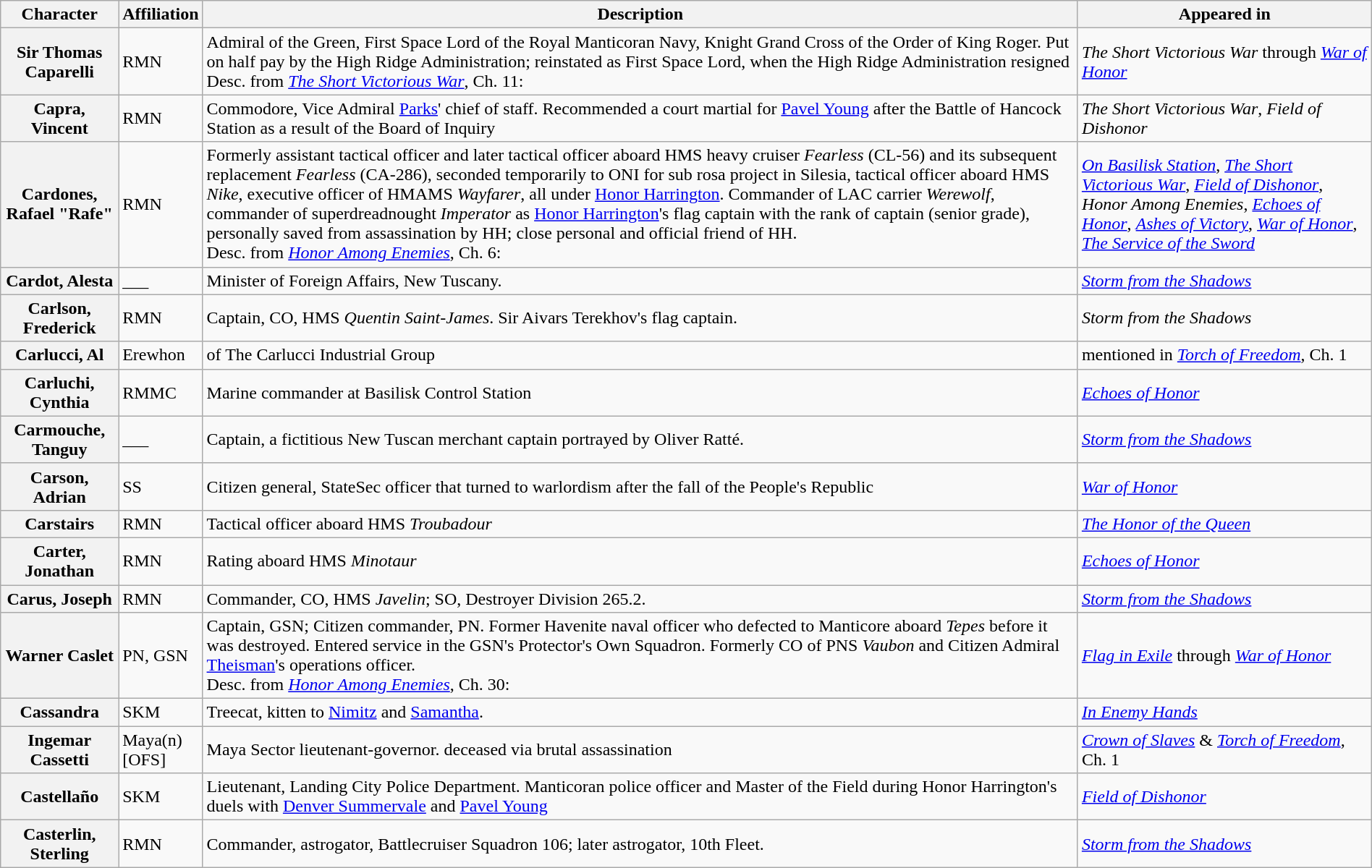<table class="wikitable" style="width: 100%">
<tr>
<th>Character</th>
<th>Affiliation</th>
<th>Description</th>
<th>Appeared in</th>
</tr>
<tr>
<th>Sir Thomas Caparelli</th>
<td>RMN</td>
<td>Admiral of the Green, First Space Lord of the Royal Manticoran Navy, Knight Grand Cross of the Order of King Roger. Put on half pay by the High Ridge Administration; reinstated as First Space Lord, when the High Ridge Administration resigned<br>Desc. from <em><a href='#'>The Short Victorious War</a></em>, Ch. 11: </td>
<td><em>The Short Victorious War</em> through <em><a href='#'>War of Honor</a></em></td>
</tr>
<tr>
<th>Capra, Vincent</th>
<td>RMN</td>
<td>Commodore, Vice Admiral <a href='#'>Parks</a>' chief of staff. Recommended a court martial for <a href='#'>Pavel Young</a> after the Battle of Hancock Station as a result of the Board of Inquiry</td>
<td><em>The Short Victorious War</em>, <em>Field of Dishonor</em></td>
</tr>
<tr>
<th>Cardones, Rafael "Rafe"</th>
<td>RMN</td>
<td>Formerly assistant tactical officer and later tactical officer aboard HMS heavy cruiser <em>Fearless</em> (CL-56) and its subsequent replacement <em>Fearless</em> (CA-286), seconded temporarily to ONI for sub rosa project in Silesia, tactical officer aboard HMS <em>Nike</em>, executive officer of HMAMS <em>Wayfarer</em>, all under <a href='#'>Honor Harrington</a>. Commander of LAC carrier <em>Werewolf</em>, commander of superdreadnought <em>Imperator</em> as <a href='#'>Honor Harrington</a>'s flag captain with the rank of captain (senior grade), personally saved from assassination by HH; close personal and official friend of HH.<br>Desc. from <em><a href='#'>Honor Among Enemies</a></em>, Ch. 6: </td>
<td><em><a href='#'>On Basilisk Station</a></em>, <em><a href='#'>The Short Victorious War</a></em>, <em><a href='#'>Field of Dishonor</a></em>, <em>Honor Among Enemies</em>, <em><a href='#'>Echoes of Honor</a></em>, <em><a href='#'>Ashes of Victory</a></em>, <em><a href='#'>War of Honor</a></em>, <em><a href='#'>The Service of the Sword</a></em></td>
</tr>
<tr>
<th>Cardot, Alesta</th>
<td>___</td>
<td>Minister of Foreign Affairs, New Tuscany.</td>
<td><em><a href='#'>Storm from the Shadows</a></em></td>
</tr>
<tr>
<th>Carlson, Frederick</th>
<td>RMN</td>
<td>Captain, CO, HMS <em>Quentin Saint-James</em>. Sir Aivars Terekhov's flag captain.</td>
<td><em>Storm from the Shadows</em></td>
</tr>
<tr>
<th>Carlucci, Al</th>
<td>Erewhon</td>
<td>of The Carlucci Industrial Group</td>
<td>mentioned in <em><a href='#'>Torch of Freedom</a></em>, Ch. 1</td>
</tr>
<tr>
<th>Carluchi, Cynthia</th>
<td>RMMC</td>
<td>Marine commander at Basilisk Control Station</td>
<td><em><a href='#'>Echoes of Honor</a></em></td>
</tr>
<tr>
<th>Carmouche, Tanguy</th>
<td>___</td>
<td>Captain, a fictitious New Tuscan merchant captain portrayed by Oliver Ratté.</td>
<td><em><a href='#'>Storm from the Shadows</a></em></td>
</tr>
<tr>
<th>Carson, Adrian</th>
<td>SS</td>
<td>Citizen general, StateSec officer that turned to warlordism after the fall of the People's Republic</td>
<td><em><a href='#'>War of Honor</a></em></td>
</tr>
<tr>
<th>Carstairs</th>
<td>RMN</td>
<td>Tactical officer aboard HMS <em>Troubadour</em></td>
<td><em><a href='#'>The Honor of the Queen</a></em></td>
</tr>
<tr>
<th>Carter, Jonathan</th>
<td>RMN</td>
<td>Rating aboard HMS <em>Minotaur</em></td>
<td><em><a href='#'>Echoes of Honor</a></em></td>
</tr>
<tr>
<th>Carus, Joseph</th>
<td>RMN</td>
<td>Commander, CO, HMS <em>Javelin</em>; SO, Destroyer Division 265.2.</td>
<td><em><a href='#'>Storm from the Shadows</a></em></td>
</tr>
<tr>
<th>Warner Caslet</th>
<td>PN, GSN</td>
<td>Captain, GSN; Citizen commander, PN. Former Havenite naval officer who defected to Manticore aboard <em>Tepes</em> before it was destroyed. Entered service in the GSN's Protector's Own Squadron. Formerly CO of PNS <em>Vaubon</em> and Citizen Admiral <a href='#'>Theisman</a>'s operations officer.<br>Desc. from <em><a href='#'>Honor Among Enemies</a></em>, Ch. 30: </td>
<td><em><a href='#'>Flag in Exile</a></em> through <em><a href='#'>War of Honor</a></em></td>
</tr>
<tr>
<th>Cassandra</th>
<td>SKM</td>
<td>Treecat, kitten to <a href='#'>Nimitz</a> and <a href='#'>Samantha</a>.</td>
<td><em><a href='#'>In Enemy Hands</a></em></td>
</tr>
<tr>
<th>Ingemar Cassetti</th>
<td>Maya(n)<br>[OFS]</td>
<td>Maya Sector lieutenant-governor. deceased via brutal assassination<br></td>
<td><em><a href='#'>Crown of Slaves</a></em> & <em><a href='#'>Torch of Freedom</a></em>, Ch. 1</td>
</tr>
<tr>
<th>Castellaño</th>
<td>SKM</td>
<td>Lieutenant, Landing City Police Department. Manticoran police officer and Master of the Field during Honor Harrington's duels with <a href='#'>Denver Summervale</a> and <a href='#'>Pavel Young</a></td>
<td><em><a href='#'>Field of Dishonor</a></em></td>
</tr>
<tr>
<th>Casterlin, Sterling</th>
<td>RMN</td>
<td>Commander, astrogator, Battlecruiser Squadron 106; later astrogator, 10th Fleet.</td>
<td><em><a href='#'>Storm from the Shadows</a></em></td>
</tr>
</table>
